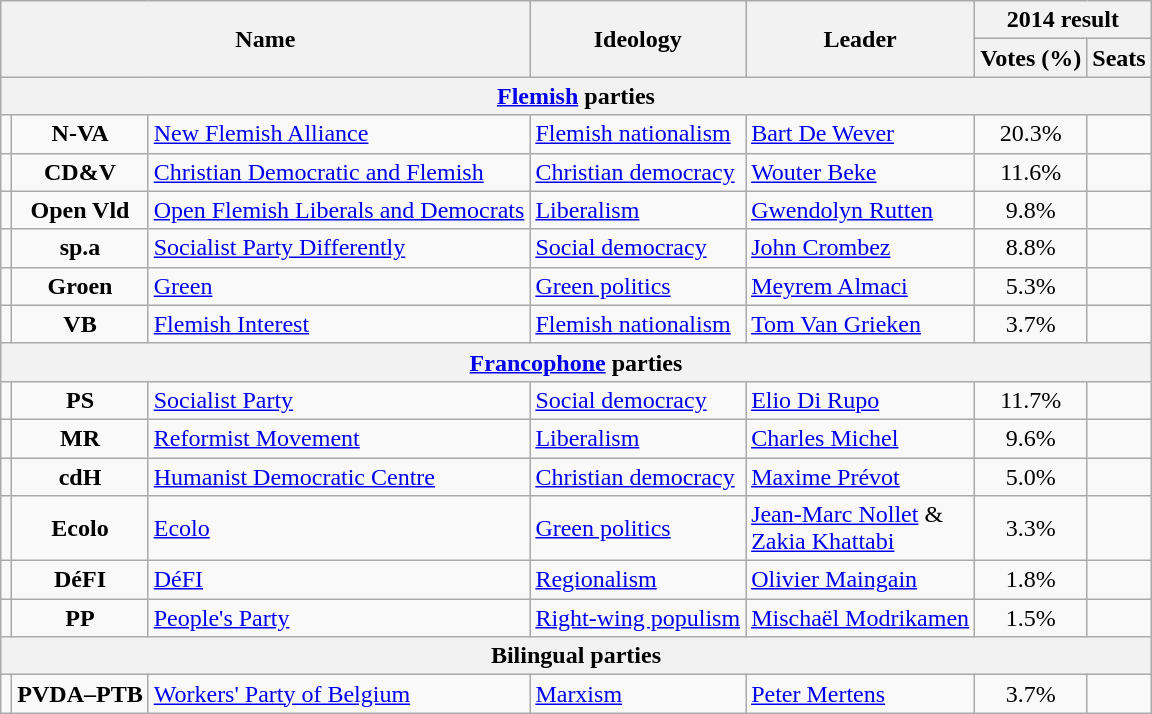<table class="wikitable">
<tr>
<th rowspan="2" colspan="3">Name</th>
<th rowspan="2">Ideology</th>
<th rowspan="2">Leader</th>
<th colspan="2">2014 result</th>
</tr>
<tr>
<th>Votes (%)</th>
<th>Seats</th>
</tr>
<tr>
<th colspan=7><a href='#'>Flemish</a> parties</th>
</tr>
<tr>
<td bgcolor=></td>
<td align=center><strong>N-VA</strong></td>
<td><a href='#'>New Flemish Alliance</a><br></td>
<td><a href='#'>Flemish nationalism</a></td>
<td><a href='#'>Bart De Wever</a></td>
<td align=center>20.3%</td>
<td></td>
</tr>
<tr>
<td bgcolor=></td>
<td align=center><strong>CD&V</strong></td>
<td><a href='#'>Christian Democratic and Flemish</a><br></td>
<td><a href='#'>Christian democracy</a></td>
<td><a href='#'>Wouter Beke</a></td>
<td align=center>11.6%</td>
<td></td>
</tr>
<tr>
<td bgcolor=></td>
<td align=center><strong>Open Vld</strong></td>
<td><a href='#'>Open Flemish Liberals and Democrats</a><br></td>
<td><a href='#'>Liberalism</a></td>
<td><a href='#'>Gwendolyn Rutten</a></td>
<td align=center>9.8%</td>
<td></td>
</tr>
<tr>
<td bgcolor=></td>
<td align=center><strong>sp.a</strong></td>
<td><a href='#'>Socialist Party Differently</a><br></td>
<td><a href='#'>Social democracy</a></td>
<td><a href='#'>John Crombez</a></td>
<td align=center>8.8%</td>
<td></td>
</tr>
<tr>
<td bgcolor=></td>
<td align=center><strong>Groen</strong></td>
<td><a href='#'>Green</a><br></td>
<td><a href='#'>Green politics</a></td>
<td><a href='#'>Meyrem Almaci</a></td>
<td align=center>5.3%</td>
<td></td>
</tr>
<tr>
<td bgcolor=></td>
<td align=center><strong>VB</strong></td>
<td><a href='#'>Flemish Interest</a><br></td>
<td><a href='#'>Flemish nationalism</a></td>
<td><a href='#'>Tom Van Grieken</a></td>
<td align=center>3.7%</td>
<td></td>
</tr>
<tr>
<th colspan=7><a href='#'>Francophone</a> parties</th>
</tr>
<tr>
<td bgcolor=></td>
<td align=center><strong>PS</strong></td>
<td><a href='#'>Socialist Party</a><br></td>
<td><a href='#'>Social democracy</a></td>
<td><a href='#'>Elio Di Rupo</a></td>
<td align=center>11.7%</td>
<td></td>
</tr>
<tr>
<td bgcolor=></td>
<td align=center><strong>MR</strong></td>
<td><a href='#'>Reformist Movement</a><br></td>
<td><a href='#'>Liberalism</a></td>
<td><a href='#'>Charles Michel</a></td>
<td align=center>9.6%</td>
<td></td>
</tr>
<tr>
<td bgcolor=></td>
<td align=center><strong>cdH</strong></td>
<td><a href='#'>Humanist Democratic Centre</a><br></td>
<td><a href='#'>Christian democracy</a></td>
<td><a href='#'>Maxime Prévot</a></td>
<td align=center>5.0%</td>
<td></td>
</tr>
<tr>
<td bgcolor=></td>
<td align=center><strong>Ecolo</strong></td>
<td><a href='#'>Ecolo</a><br></td>
<td><a href='#'>Green politics</a></td>
<td><a href='#'>Jean-Marc Nollet</a> &<br><a href='#'>Zakia Khattabi</a></td>
<td align=center>3.3%</td>
<td></td>
</tr>
<tr>
<td bgcolor=></td>
<td align=center><strong>DéFI</strong></td>
<td><a href='#'>DéFI</a><br></td>
<td><a href='#'>Regionalism</a></td>
<td><a href='#'>Olivier Maingain</a></td>
<td align=center>1.8%</td>
<td></td>
</tr>
<tr>
<td bgcolor=></td>
<td align=center><strong>PP</strong></td>
<td><a href='#'>People's Party</a><br></td>
<td><a href='#'>Right-wing populism</a></td>
<td><a href='#'>Mischaël Modrikamen</a></td>
<td align=center>1.5%</td>
<td></td>
</tr>
<tr>
<th colspan=7>Bilingual parties</th>
</tr>
<tr>
<td bgcolor=></td>
<td align=center><strong>PVDA–PTB</strong></td>
<td><a href='#'>Workers' Party of Belgium</a><br></td>
<td><a href='#'>Marxism</a></td>
<td><a href='#'>Peter Mertens</a></td>
<td align=center>3.7%</td>
<td></td>
</tr>
</table>
